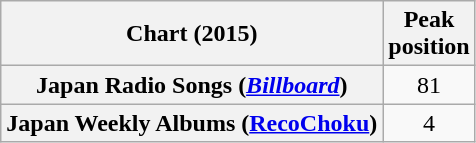<table class="wikitable sortable plainrowheaders" style="text-align:center;">
<tr>
<th scope="col">Chart (2015)</th>
<th scope="col">Peak<br>position</th>
</tr>
<tr>
<th scope="row">Japan Radio Songs (<em><a href='#'>Billboard</a></em>)</th>
<td style="text-align:center;">81</td>
</tr>
<tr>
<th scope="row">Japan Weekly Albums (<a href='#'>RecoChoku</a>)</th>
<td style="text-align:center;">4</td>
</tr>
</table>
